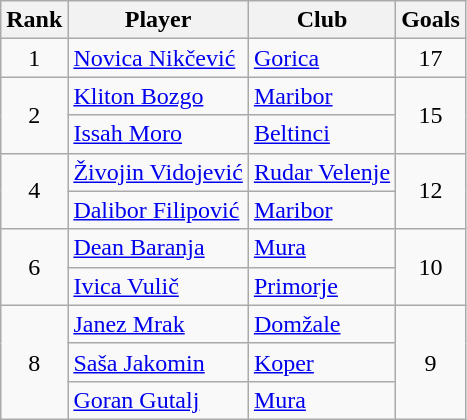<table class="wikitable" style="text-align:left">
<tr>
<th>Rank</th>
<th>Player</th>
<th>Club</th>
<th>Goals</th>
</tr>
<tr>
<td align="center">1</td>
<td> <a href='#'>Novica Nikčević</a></td>
<td><a href='#'>Gorica</a></td>
<td rowspan=1 align=center>17</td>
</tr>
<tr>
<td rowspan=2 align="center">2</td>
<td> <a href='#'>Kliton Bozgo</a></td>
<td><a href='#'>Maribor</a></td>
<td rowspan=2 align=center>15</td>
</tr>
<tr>
<td> <a href='#'>Issah Moro</a></td>
<td><a href='#'>Beltinci</a></td>
</tr>
<tr>
<td rowspan=2 align="center">4</td>
<td> <a href='#'>Živojin Vidojević</a></td>
<td><a href='#'>Rudar Velenje</a></td>
<td rowspan=2 align=center>12</td>
</tr>
<tr>
<td> <a href='#'>Dalibor Filipović</a></td>
<td><a href='#'>Maribor</a></td>
</tr>
<tr>
<td rowspan=2 align="center">6</td>
<td> <a href='#'>Dean Baranja</a></td>
<td><a href='#'>Mura</a></td>
<td rowspan=2 align=center>10</td>
</tr>
<tr>
<td> <a href='#'>Ivica Vulič</a></td>
<td><a href='#'>Primorje</a></td>
</tr>
<tr>
<td rowspan=3 align="center">8</td>
<td> <a href='#'>Janez Mrak</a></td>
<td><a href='#'>Domžale</a></td>
<td rowspan=3 align=center>9</td>
</tr>
<tr>
<td> <a href='#'>Saša Jakomin</a></td>
<td><a href='#'>Koper</a></td>
</tr>
<tr>
<td> <a href='#'>Goran Gutalj</a></td>
<td><a href='#'>Mura</a></td>
</tr>
</table>
